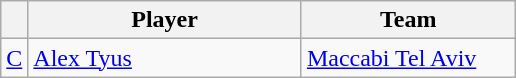<table class="wikitable">
<tr>
<th align="center"></th>
<th style="text-align:center;width:175px;">Player</th>
<th style="text-align:center;width:135px;">Team</th>
</tr>
<tr>
<td align=center><a href='#'>C</a></td>
<td> <a href='#'>Alex Tyus</a></td>
<td><a href='#'>Maccabi Tel Aviv</a></td>
</tr>
</table>
